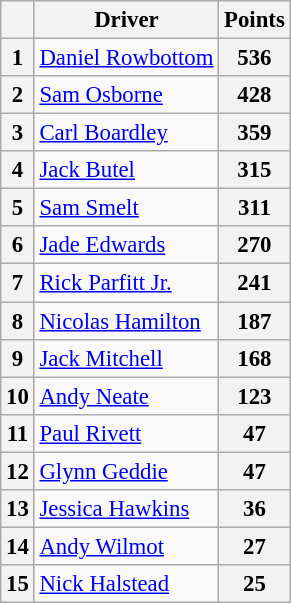<table class="wikitable" style="font-size:95%">
<tr>
<th></th>
<th>Driver</th>
<th>Points</th>
</tr>
<tr>
<th align="center">1</th>
<td nowrap><a href='#'>Daniel Rowbottom</a></td>
<th align="left">536</th>
</tr>
<tr>
<th align="center">2</th>
<td><a href='#'>Sam Osborne</a></td>
<th align="left">428</th>
</tr>
<tr>
<th align="center">3</th>
<td><a href='#'>Carl Boardley</a></td>
<th align="left">359</th>
</tr>
<tr>
<th align="center">4</th>
<td><a href='#'>Jack Butel</a></td>
<th align="left">315</th>
</tr>
<tr>
<th align="center">5</th>
<td><a href='#'>Sam Smelt</a></td>
<th align="left">311</th>
</tr>
<tr>
<th align="center">6</th>
<td><a href='#'>Jade Edwards</a></td>
<th align="left">270</th>
</tr>
<tr>
<th align="center">7</th>
<td><a href='#'>Rick Parfitt Jr.</a></td>
<th align="left">241</th>
</tr>
<tr>
<th align="center">8</th>
<td><a href='#'>Nicolas Hamilton</a></td>
<th align="left">187</th>
</tr>
<tr>
<th align="center">9</th>
<td><a href='#'>Jack Mitchell</a></td>
<th align="left">168</th>
</tr>
<tr>
<th align="center">10</th>
<td><a href='#'>Andy Neate</a></td>
<th align="left">123</th>
</tr>
<tr>
<th align="center">11</th>
<td><a href='#'>Paul Rivett</a></td>
<th align="left">47</th>
</tr>
<tr>
<th align="center">12</th>
<td><a href='#'>Glynn Geddie</a></td>
<th align="left">47</th>
</tr>
<tr>
<th align="center">13</th>
<td><a href='#'>Jessica Hawkins</a></td>
<th align="left">36</th>
</tr>
<tr>
<th align="center">14</th>
<td><a href='#'>Andy Wilmot</a></td>
<th align="left">27</th>
</tr>
<tr>
<th align="center">15</th>
<td><a href='#'>Nick Halstead</a></td>
<th align="left">25</th>
</tr>
</table>
